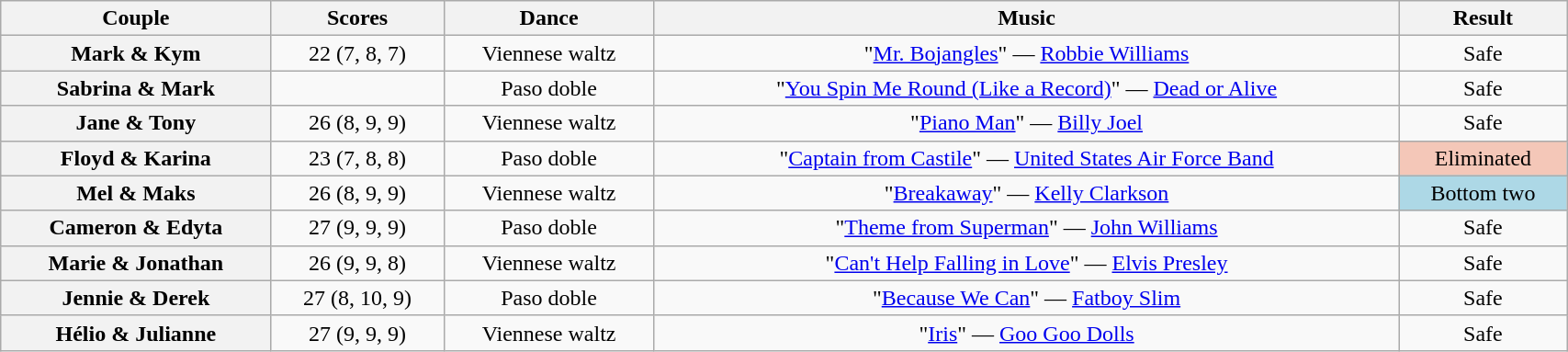<table class="wikitable sortable" style="text-align:center; width:90%">
<tr>
<th scope="col">Couple</th>
<th scope="col">Scores</th>
<th scope="col" class="unsortable">Dance</th>
<th scope="col" class="unsortable">Music</th>
<th scope="col" class="unsortable">Result</th>
</tr>
<tr>
<th scope="row">Mark & Kym</th>
<td>22 (7, 8, 7)</td>
<td>Viennese waltz</td>
<td>"<a href='#'>Mr. Bojangles</a>" — <a href='#'>Robbie Williams</a></td>
<td>Safe</td>
</tr>
<tr>
<th scope="row">Sabrina & Mark</th>
<td></td>
<td>Paso doble</td>
<td>"<a href='#'>You Spin Me Round (Like a Record)</a>" — <a href='#'>Dead or Alive</a></td>
<td>Safe</td>
</tr>
<tr>
<th scope="row">Jane & Tony</th>
<td>26 (8, 9, 9)</td>
<td>Viennese waltz</td>
<td>"<a href='#'>Piano Man</a>" — <a href='#'>Billy Joel</a></td>
<td>Safe</td>
</tr>
<tr>
<th scope="row">Floyd & Karina</th>
<td>23 (7, 8, 8)</td>
<td>Paso doble</td>
<td>"<a href='#'>Captain from Castile</a>" — <a href='#'>United States Air Force Band</a></td>
<td bgcolor=f4c7b8>Eliminated</td>
</tr>
<tr>
<th scope="row">Mel & Maks</th>
<td>26 (8, 9, 9)</td>
<td>Viennese waltz</td>
<td>"<a href='#'>Breakaway</a>" — <a href='#'>Kelly Clarkson</a></td>
<td bgcolor=lightblue>Bottom two</td>
</tr>
<tr>
<th scope="row">Cameron & Edyta</th>
<td>27 (9, 9, 9)</td>
<td>Paso doble</td>
<td>"<a href='#'>Theme from Superman</a>" — <a href='#'>John Williams</a></td>
<td>Safe</td>
</tr>
<tr>
<th scope="row">Marie & Jonathan</th>
<td>26 (9, 9, 8)</td>
<td>Viennese waltz</td>
<td>"<a href='#'>Can't Help Falling in Love</a>" — <a href='#'>Elvis Presley</a></td>
<td>Safe</td>
</tr>
<tr>
<th scope="row">Jennie & Derek</th>
<td>27 (8, 10, 9)</td>
<td>Paso doble</td>
<td>"<a href='#'>Because We Can</a>" — <a href='#'>Fatboy Slim</a></td>
<td>Safe</td>
</tr>
<tr>
<th scope="row">Hélio & Julianne</th>
<td>27 (9, 9, 9)</td>
<td>Viennese waltz</td>
<td>"<a href='#'>Iris</a>" — <a href='#'>Goo Goo Dolls</a></td>
<td>Safe</td>
</tr>
</table>
